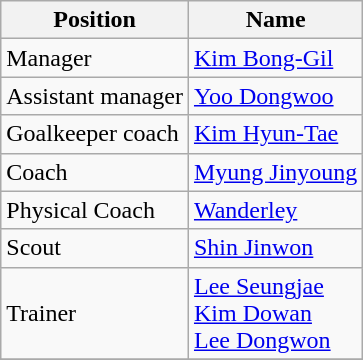<table class="wikitable">
<tr>
<th>Position</th>
<th>Name</th>
</tr>
<tr>
<td>Manager</td>
<td> <a href='#'>Kim Bong-Gil</a></td>
</tr>
<tr>
<td>Assistant manager</td>
<td> <a href='#'>Yoo Dongwoo</a></td>
</tr>
<tr>
<td>Goalkeeper coach</td>
<td> <a href='#'>Kim Hyun-Tae</a></td>
</tr>
<tr>
<td>Coach</td>
<td> <a href='#'>Myung Jinyoung</a></td>
</tr>
<tr>
<td>Physical Coach</td>
<td> <a href='#'>Wanderley</a></td>
</tr>
<tr>
<td>Scout</td>
<td> <a href='#'>Shin Jinwon</a></td>
</tr>
<tr>
<td>Trainer</td>
<td> <a href='#'>Lee Seungjae</a><br> <a href='#'>Kim Dowan</a><br> <a href='#'>Lee Dongwon</a></td>
</tr>
<tr>
</tr>
</table>
